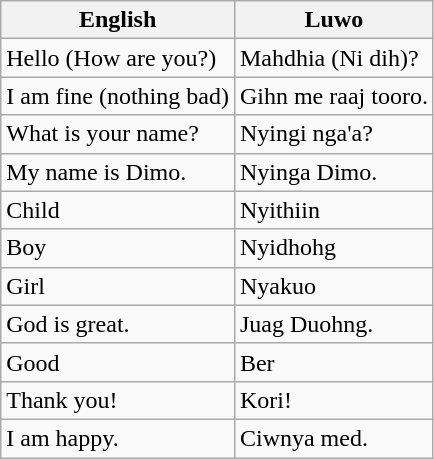<table class="wikitable">
<tr>
<th>English</th>
<th>Luwo</th>
</tr>
<tr>
<td>Hello (How are you?)</td>
<td>Mahdhia (Ni dih)?</td>
</tr>
<tr>
<td>I am fine (nothing bad)</td>
<td>Gihn me raaj tooro.</td>
</tr>
<tr>
<td>What is your name?</td>
<td>Nyingi nga'a?</td>
</tr>
<tr>
<td>My name is Dimo.</td>
<td>Nyinga Dimo.</td>
</tr>
<tr>
<td>Child</td>
<td>Nyithiin</td>
</tr>
<tr>
<td>Boy</td>
<td>Nyidhohg</td>
</tr>
<tr>
<td>Girl</td>
<td>Nyakuo</td>
</tr>
<tr>
<td>God is great.</td>
<td>Juag Duohng.</td>
</tr>
<tr>
<td>Good</td>
<td>Ber</td>
</tr>
<tr>
<td>Thank you!</td>
<td>Kori!</td>
</tr>
<tr>
<td>I am happy.</td>
<td>Ciwnya med.</td>
</tr>
</table>
